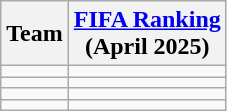<table class="wikitable sortable" style="text-align: left;">
<tr>
<th>Team</th>
<th><a href='#'>FIFA Ranking</a><br>(April 2025)</th>
</tr>
<tr>
<td></td>
<td></td>
</tr>
<tr>
<td></td>
<td></td>
</tr>
<tr>
<td></td>
<td></td>
</tr>
<tr>
<td></td>
<td></td>
</tr>
</table>
